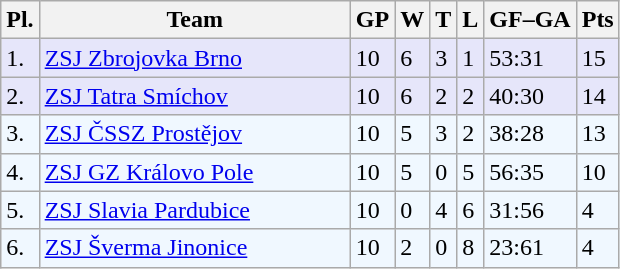<table class="wikitable">
<tr>
<th>Pl.</th>
<th width="200">Team</th>
<th>GP</th>
<th>W</th>
<th>T</th>
<th>L</th>
<th>GF–GA</th>
<th>Pts</th>
</tr>
<tr bgcolor="#e6e6fa">
<td>1.</td>
<td><a href='#'>ZSJ Zbrojovka Brno</a></td>
<td>10</td>
<td>6</td>
<td>3</td>
<td>1</td>
<td>53:31</td>
<td>15</td>
</tr>
<tr bgcolor="#e6e6fa">
<td>2.</td>
<td><a href='#'>ZSJ Tatra Smíchov</a></td>
<td>10</td>
<td>6</td>
<td>2</td>
<td>2</td>
<td>40:30</td>
<td>14</td>
</tr>
<tr bgcolor="#f0f8ff">
<td>3.</td>
<td><a href='#'>ZSJ ČSSZ Prostějov</a></td>
<td>10</td>
<td>5</td>
<td>3</td>
<td>2</td>
<td>38:28</td>
<td>13</td>
</tr>
<tr bgcolor="#f0f8ff">
<td>4.</td>
<td><a href='#'>ZSJ GZ Královo Pole</a></td>
<td>10</td>
<td>5</td>
<td>0</td>
<td>5</td>
<td>56:35</td>
<td>10</td>
</tr>
<tr bgcolor="#f0f8ff">
<td>5.</td>
<td><a href='#'>ZSJ Slavia Pardubice</a></td>
<td>10</td>
<td>0</td>
<td>4</td>
<td>6</td>
<td>31:56</td>
<td>4</td>
</tr>
<tr bgcolor="#f0f8ff">
<td>6.</td>
<td><a href='#'>ZSJ Šverma Jinonice</a></td>
<td>10</td>
<td>2</td>
<td>0</td>
<td>8</td>
<td>23:61</td>
<td>4</td>
</tr>
</table>
